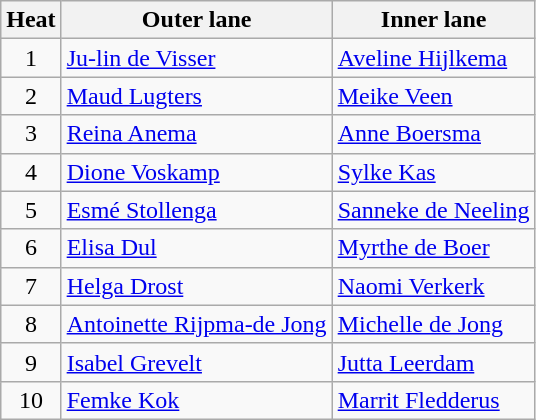<table class="wikitable">
<tr>
<th>Heat</th>
<th>Outer lane</th>
<th>Inner lane</th>
</tr>
<tr>
<td align="center">1</td>
<td><a href='#'>Ju-lin de Visser</a></td>
<td><a href='#'>Aveline Hijlkema</a></td>
</tr>
<tr>
<td align="center">2</td>
<td><a href='#'>Maud Lugters</a></td>
<td><a href='#'>Meike Veen</a></td>
</tr>
<tr>
<td align="center">3</td>
<td><a href='#'>Reina Anema</a></td>
<td><a href='#'>Anne Boersma</a></td>
</tr>
<tr>
<td align="center">4</td>
<td><a href='#'>Dione Voskamp</a></td>
<td><a href='#'>Sylke Kas</a></td>
</tr>
<tr>
<td align="center">5</td>
<td><a href='#'>Esmé Stollenga</a></td>
<td><a href='#'>Sanneke de Neeling</a></td>
</tr>
<tr>
<td align="center">6</td>
<td><a href='#'>Elisa Dul</a></td>
<td><a href='#'>Myrthe de Boer</a></td>
</tr>
<tr>
<td align="center">7</td>
<td><a href='#'>Helga Drost</a></td>
<td><a href='#'>Naomi Verkerk</a></td>
</tr>
<tr>
<td align="center">8</td>
<td><a href='#'>Antoinette Rijpma-de Jong</a></td>
<td><a href='#'>Michelle de Jong</a></td>
</tr>
<tr>
<td align="center">9</td>
<td><a href='#'>Isabel Grevelt</a></td>
<td><a href='#'>Jutta Leerdam</a></td>
</tr>
<tr>
<td align="center">10</td>
<td><a href='#'>Femke Kok</a></td>
<td><a href='#'>Marrit Fledderus</a></td>
</tr>
</table>
